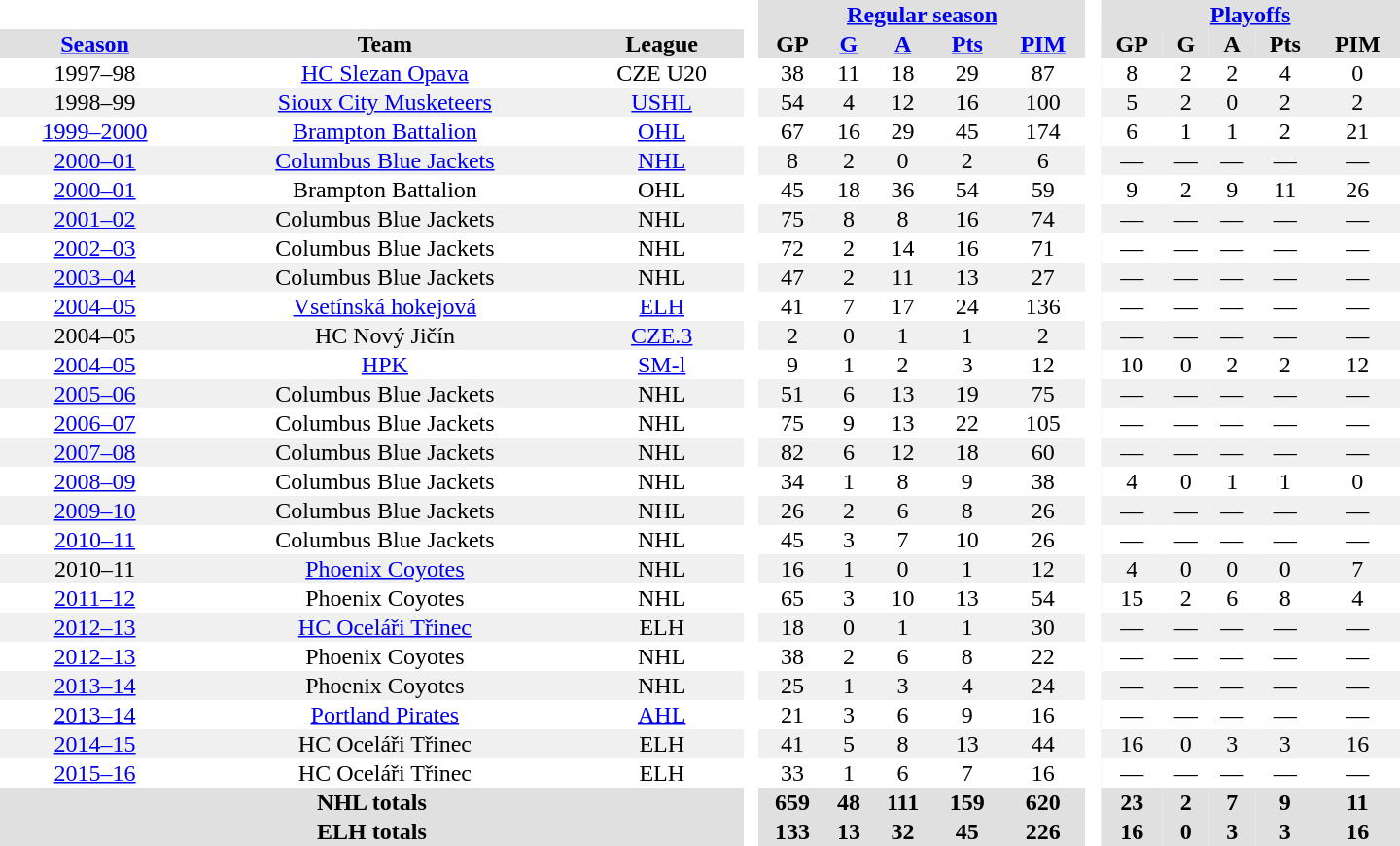<table border="0" cellpadding="1" cellspacing="0" ID="Table3" style="text-align:center; width:60em">
<tr bgcolor="#e0e0e0">
<th colspan="3" bgcolor="#ffffff"> </th>
<th rowspan="99" bgcolor="#ffffff"> </th>
<th colspan="5"><a href='#'>Regular season</a></th>
<th rowspan="99" bgcolor="#ffffff"> </th>
<th colspan="5"><a href='#'>Playoffs</a></th>
</tr>
<tr bgcolor="#e0e0e0">
<th><a href='#'>Season</a></th>
<th>Team</th>
<th>League</th>
<th>GP</th>
<th><a href='#'>G</a></th>
<th><a href='#'>A</a></th>
<th><a href='#'>Pts</a></th>
<th><a href='#'>PIM</a></th>
<th>GP</th>
<th>G</th>
<th>A</th>
<th>Pts</th>
<th>PIM</th>
</tr>
<tr>
<td>1997–98</td>
<td><a href='#'>HC Slezan Opava</a></td>
<td>CZE U20</td>
<td>38</td>
<td>11</td>
<td>18</td>
<td>29</td>
<td>87</td>
<td>8</td>
<td>2</td>
<td>2</td>
<td>4</td>
<td>0</td>
</tr>
<tr bgcolor="#f0f0f0">
<td>1998–99</td>
<td><a href='#'>Sioux City Musketeers</a></td>
<td><a href='#'>USHL</a></td>
<td>54</td>
<td>4</td>
<td>12</td>
<td>16</td>
<td>100</td>
<td>5</td>
<td>2</td>
<td>0</td>
<td>2</td>
<td>2</td>
</tr>
<tr>
<td><a href='#'>1999–2000</a></td>
<td><a href='#'>Brampton Battalion</a></td>
<td><a href='#'>OHL</a></td>
<td>67</td>
<td>16</td>
<td>29</td>
<td>45</td>
<td>174</td>
<td>6</td>
<td>1</td>
<td>1</td>
<td>2</td>
<td>21</td>
</tr>
<tr bgcolor="#f0f0f0">
<td><a href='#'>2000–01</a></td>
<td><a href='#'>Columbus Blue Jackets</a></td>
<td><a href='#'>NHL</a></td>
<td>8</td>
<td>2</td>
<td>0</td>
<td>2</td>
<td>6</td>
<td>—</td>
<td>—</td>
<td>—</td>
<td>—</td>
<td>—</td>
</tr>
<tr>
<td><a href='#'>2000–01</a></td>
<td>Brampton Battalion</td>
<td>OHL</td>
<td>45</td>
<td>18</td>
<td>36</td>
<td>54</td>
<td>59</td>
<td>9</td>
<td>2</td>
<td>9</td>
<td>11</td>
<td>26</td>
</tr>
<tr bgcolor="#f0f0f0">
<td><a href='#'>2001–02</a></td>
<td>Columbus Blue Jackets</td>
<td>NHL</td>
<td>75</td>
<td>8</td>
<td>8</td>
<td>16</td>
<td>74</td>
<td>—</td>
<td>—</td>
<td>—</td>
<td>—</td>
<td>—</td>
</tr>
<tr>
<td><a href='#'>2002–03</a></td>
<td>Columbus Blue Jackets</td>
<td>NHL</td>
<td>72</td>
<td>2</td>
<td>14</td>
<td>16</td>
<td>71</td>
<td>—</td>
<td>—</td>
<td>—</td>
<td>—</td>
<td>—</td>
</tr>
<tr bgcolor="#f0f0f0">
<td><a href='#'>2003–04</a></td>
<td>Columbus Blue Jackets</td>
<td>NHL</td>
<td>47</td>
<td>2</td>
<td>11</td>
<td>13</td>
<td>27</td>
<td>—</td>
<td>—</td>
<td>—</td>
<td>—</td>
<td>—</td>
</tr>
<tr>
<td><a href='#'>2004–05</a></td>
<td><a href='#'>Vsetínská hokejová</a></td>
<td><a href='#'>ELH</a></td>
<td>41</td>
<td>7</td>
<td>17</td>
<td>24</td>
<td>136</td>
<td>—</td>
<td>—</td>
<td>—</td>
<td>—</td>
<td>—</td>
</tr>
<tr bgcolor="#f0f0f0">
<td>2004–05</td>
<td>HC Nový Jičín</td>
<td><a href='#'>CZE.3</a></td>
<td>2</td>
<td>0</td>
<td>1</td>
<td>1</td>
<td>2</td>
<td>—</td>
<td>—</td>
<td>—</td>
<td>—</td>
<td>—</td>
</tr>
<tr>
<td><a href='#'>2004–05</a></td>
<td><a href='#'>HPK</a></td>
<td><a href='#'>SM-l</a></td>
<td>9</td>
<td>1</td>
<td>2</td>
<td>3</td>
<td>12</td>
<td>10</td>
<td>0</td>
<td>2</td>
<td>2</td>
<td>12</td>
</tr>
<tr bgcolor="#f0f0f0">
<td><a href='#'>2005–06</a></td>
<td>Columbus Blue Jackets</td>
<td>NHL</td>
<td>51</td>
<td>6</td>
<td>13</td>
<td>19</td>
<td>75</td>
<td>—</td>
<td>—</td>
<td>—</td>
<td>—</td>
<td>—</td>
</tr>
<tr>
<td><a href='#'>2006–07</a></td>
<td>Columbus Blue Jackets</td>
<td>NHL</td>
<td>75</td>
<td>9</td>
<td>13</td>
<td>22</td>
<td>105</td>
<td>—</td>
<td>—</td>
<td>—</td>
<td>—</td>
<td>—</td>
</tr>
<tr bgcolor="#f0f0f0">
<td><a href='#'>2007–08</a></td>
<td>Columbus Blue Jackets</td>
<td>NHL</td>
<td>82</td>
<td>6</td>
<td>12</td>
<td>18</td>
<td>60</td>
<td>—</td>
<td>—</td>
<td>—</td>
<td>—</td>
<td>—</td>
</tr>
<tr>
<td><a href='#'>2008–09</a></td>
<td>Columbus Blue Jackets</td>
<td>NHL</td>
<td>34</td>
<td>1</td>
<td>8</td>
<td>9</td>
<td>38</td>
<td>4</td>
<td>0</td>
<td>1</td>
<td>1</td>
<td>0</td>
</tr>
<tr bgcolor="#f0f0f0">
<td><a href='#'>2009–10</a></td>
<td>Columbus Blue Jackets</td>
<td>NHL</td>
<td>26</td>
<td>2</td>
<td>6</td>
<td>8</td>
<td>26</td>
<td>—</td>
<td>—</td>
<td>—</td>
<td>—</td>
<td>—</td>
</tr>
<tr>
<td><a href='#'>2010–11</a></td>
<td>Columbus Blue Jackets</td>
<td>NHL</td>
<td>45</td>
<td>3</td>
<td>7</td>
<td>10</td>
<td>26</td>
<td>—</td>
<td>—</td>
<td>—</td>
<td>—</td>
<td>—</td>
</tr>
<tr bgcolor="#f0f0f0">
<td>2010–11</td>
<td><a href='#'>Phoenix Coyotes</a></td>
<td>NHL</td>
<td>16</td>
<td>1</td>
<td>0</td>
<td>1</td>
<td>12</td>
<td>4</td>
<td>0</td>
<td>0</td>
<td>0</td>
<td>7</td>
</tr>
<tr>
<td><a href='#'>2011–12</a></td>
<td>Phoenix Coyotes</td>
<td>NHL</td>
<td>65</td>
<td>3</td>
<td>10</td>
<td>13</td>
<td>54</td>
<td>15</td>
<td>2</td>
<td>6</td>
<td>8</td>
<td>4</td>
</tr>
<tr bgcolor="#f0f0f0">
<td><a href='#'>2012–13</a></td>
<td><a href='#'>HC Oceláři Třinec</a></td>
<td>ELH</td>
<td>18</td>
<td>0</td>
<td>1</td>
<td>1</td>
<td>30</td>
<td>—</td>
<td>—</td>
<td>—</td>
<td>—</td>
<td>—</td>
</tr>
<tr>
<td><a href='#'>2012–13</a></td>
<td>Phoenix Coyotes</td>
<td>NHL</td>
<td>38</td>
<td>2</td>
<td>6</td>
<td>8</td>
<td>22</td>
<td>—</td>
<td>—</td>
<td>—</td>
<td>—</td>
<td>—</td>
</tr>
<tr bgcolor="#f0f0f0">
<td><a href='#'>2013–14</a></td>
<td>Phoenix Coyotes</td>
<td>NHL</td>
<td>25</td>
<td>1</td>
<td>3</td>
<td>4</td>
<td>24</td>
<td>—</td>
<td>—</td>
<td>—</td>
<td>—</td>
<td>—</td>
</tr>
<tr>
<td><a href='#'>2013–14</a></td>
<td><a href='#'>Portland Pirates</a></td>
<td><a href='#'>AHL</a></td>
<td>21</td>
<td>3</td>
<td>6</td>
<td>9</td>
<td>16</td>
<td>—</td>
<td>—</td>
<td>—</td>
<td>—</td>
<td>—</td>
</tr>
<tr bgcolor="#f0f0f0">
<td><a href='#'>2014–15</a></td>
<td>HC Oceláři Třinec</td>
<td>ELH</td>
<td>41</td>
<td>5</td>
<td>8</td>
<td>13</td>
<td>44</td>
<td>16</td>
<td>0</td>
<td>3</td>
<td>3</td>
<td>16</td>
</tr>
<tr>
<td><a href='#'>2015–16</a></td>
<td>HC Oceláři Třinec</td>
<td>ELH</td>
<td>33</td>
<td>1</td>
<td>6</td>
<td>7</td>
<td>16</td>
<td>—</td>
<td>—</td>
<td>—</td>
<td>—</td>
<td>—</td>
</tr>
<tr bgcolor="#e0e0e0">
<th colspan="3">NHL totals</th>
<th>659</th>
<th>48</th>
<th>111</th>
<th>159</th>
<th>620</th>
<th>23</th>
<th>2</th>
<th>7</th>
<th>9</th>
<th>11</th>
</tr>
<tr bgcolor="#e0e0e0">
<th colspan="3">ELH totals</th>
<th>133</th>
<th>13</th>
<th>32</th>
<th>45</th>
<th>226</th>
<th>16</th>
<th>0</th>
<th>3</th>
<th>3</th>
<th>16</th>
</tr>
</table>
